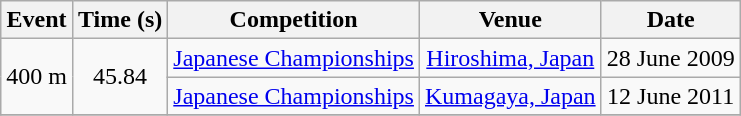<table class="wikitable" style=text-align:center>
<tr>
<th>Event</th>
<th>Time (s)</th>
<th>Competition</th>
<th>Venue</th>
<th>Date</th>
</tr>
<tr>
<td rowspan=2>400 m</td>
<td rowspan=2>45.84</td>
<td><a href='#'>Japanese Championships</a></td>
<td><a href='#'>Hiroshima, Japan</a></td>
<td>28 June 2009</td>
</tr>
<tr>
<td><a href='#'>Japanese Championships</a></td>
<td><a href='#'>Kumagaya, Japan</a></td>
<td>12 June 2011</td>
</tr>
<tr>
</tr>
</table>
